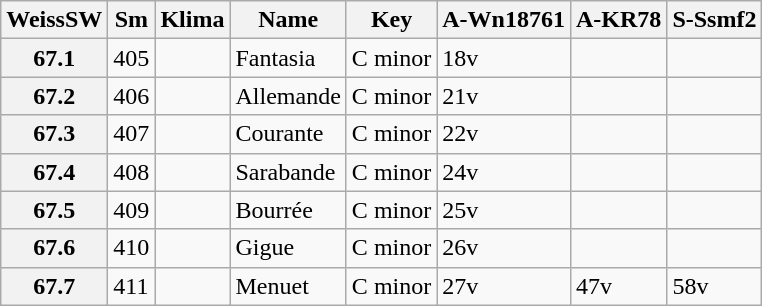<table border="1" class="wikitable sortable">
<tr>
<th data-sort-type="number">WeissSW</th>
<th>Sm</th>
<th>Klima</th>
<th class="unsortable">Name</th>
<th class="unsortable">Key</th>
<th>A-Wn18761</th>
<th>A-KR78</th>
<th>S-Ssmf2</th>
</tr>
<tr>
<th data-sort-value="1">67.1</th>
<td>405</td>
<td></td>
<td>Fantasia</td>
<td>C minor</td>
<td>18v</td>
<td></td>
<td></td>
</tr>
<tr>
<th data-sort-value="2">67.2</th>
<td>406</td>
<td></td>
<td>Allemande</td>
<td>C minor</td>
<td>21v</td>
<td></td>
<td></td>
</tr>
<tr>
<th data-sort-value="3">67.3</th>
<td>407</td>
<td></td>
<td>Courante</td>
<td>C minor</td>
<td>22v</td>
<td></td>
<td></td>
</tr>
<tr>
<th data-sort-value="4">67.4</th>
<td>408</td>
<td></td>
<td>Sarabande</td>
<td>C minor</td>
<td>24v</td>
<td></td>
<td></td>
</tr>
<tr>
<th data-sort-value="5">67.5</th>
<td>409</td>
<td></td>
<td>Bourrée</td>
<td>C minor</td>
<td>25v</td>
<td></td>
<td></td>
</tr>
<tr>
<th data-sort-value="6">67.6</th>
<td>410</td>
<td></td>
<td>Gigue</td>
<td>C minor</td>
<td>26v</td>
<td></td>
<td></td>
</tr>
<tr>
<th data-sort-value="7">67.7</th>
<td>411</td>
<td></td>
<td>Menuet</td>
<td>C minor</td>
<td>27v</td>
<td>47v</td>
<td>58v</td>
</tr>
</table>
